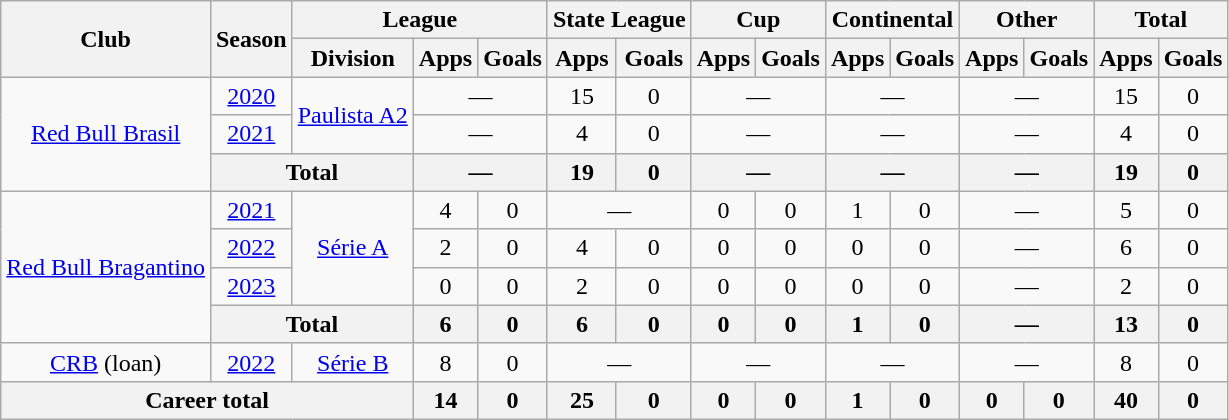<table class="wikitable" style="text-align: center">
<tr>
<th rowspan="2">Club</th>
<th rowspan="2">Season</th>
<th colspan="3">League</th>
<th colspan="2">State League</th>
<th colspan="2">Cup</th>
<th colspan="2">Continental</th>
<th colspan="2">Other</th>
<th colspan="2">Total</th>
</tr>
<tr>
<th>Division</th>
<th>Apps</th>
<th>Goals</th>
<th>Apps</th>
<th>Goals</th>
<th>Apps</th>
<th>Goals</th>
<th>Apps</th>
<th>Goals</th>
<th>Apps</th>
<th>Goals</th>
<th>Apps</th>
<th>Goals</th>
</tr>
<tr>
<td rowspan="3"><a href='#'>Red Bull Brasil</a></td>
<td><a href='#'>2020</a></td>
<td rowspan="2"><a href='#'>Paulista A2</a></td>
<td colspan="2">—</td>
<td>15</td>
<td>0</td>
<td colspan="2">—</td>
<td colspan="2">—</td>
<td colspan="2">—</td>
<td>15</td>
<td>0</td>
</tr>
<tr>
<td><a href='#'>2021</a></td>
<td colspan="2">—</td>
<td>4</td>
<td>0</td>
<td colspan="2">—</td>
<td colspan="2">—</td>
<td colspan="2">—</td>
<td>4</td>
<td>0</td>
</tr>
<tr>
<th colspan="2">Total</th>
<th colspan="2">—</th>
<th>19</th>
<th>0</th>
<th colspan="2">—</th>
<th colspan="2">—</th>
<th colspan="2">—</th>
<th>19</th>
<th>0</th>
</tr>
<tr>
<td rowspan="4"><a href='#'>Red Bull Bragantino</a></td>
<td><a href='#'>2021</a></td>
<td rowspan="3"><a href='#'>Série A</a></td>
<td>4</td>
<td>0</td>
<td colspan="2">—</td>
<td>0</td>
<td>0</td>
<td>1</td>
<td>0</td>
<td colspan="2">—</td>
<td>5</td>
<td>0</td>
</tr>
<tr>
<td><a href='#'>2022</a></td>
<td>2</td>
<td>0</td>
<td>4</td>
<td>0</td>
<td>0</td>
<td>0</td>
<td>0</td>
<td>0</td>
<td colspan="2">—</td>
<td>6</td>
<td>0</td>
</tr>
<tr>
<td><a href='#'>2023</a></td>
<td>0</td>
<td>0</td>
<td>2</td>
<td>0</td>
<td>0</td>
<td>0</td>
<td>0</td>
<td>0</td>
<td colspan="2">—</td>
<td>2</td>
<td>0</td>
</tr>
<tr>
<th colspan="2">Total</th>
<th>6</th>
<th>0</th>
<th>6</th>
<th>0</th>
<th>0</th>
<th>0</th>
<th>1</th>
<th>0</th>
<th colspan="2">—</th>
<th>13</th>
<th>0</th>
</tr>
<tr>
<td><a href='#'>CRB</a> (loan)</td>
<td><a href='#'>2022</a></td>
<td><a href='#'>Série B</a></td>
<td>8</td>
<td>0</td>
<td colspan="2">—</td>
<td colspan="2">—</td>
<td colspan="2">—</td>
<td colspan="2">—</td>
<td>8</td>
<td>0</td>
</tr>
<tr>
<th colspan="3"><strong>Career total</strong></th>
<th>14</th>
<th>0</th>
<th>25</th>
<th>0</th>
<th>0</th>
<th>0</th>
<th>1</th>
<th>0</th>
<th>0</th>
<th>0</th>
<th>40</th>
<th>0</th>
</tr>
</table>
